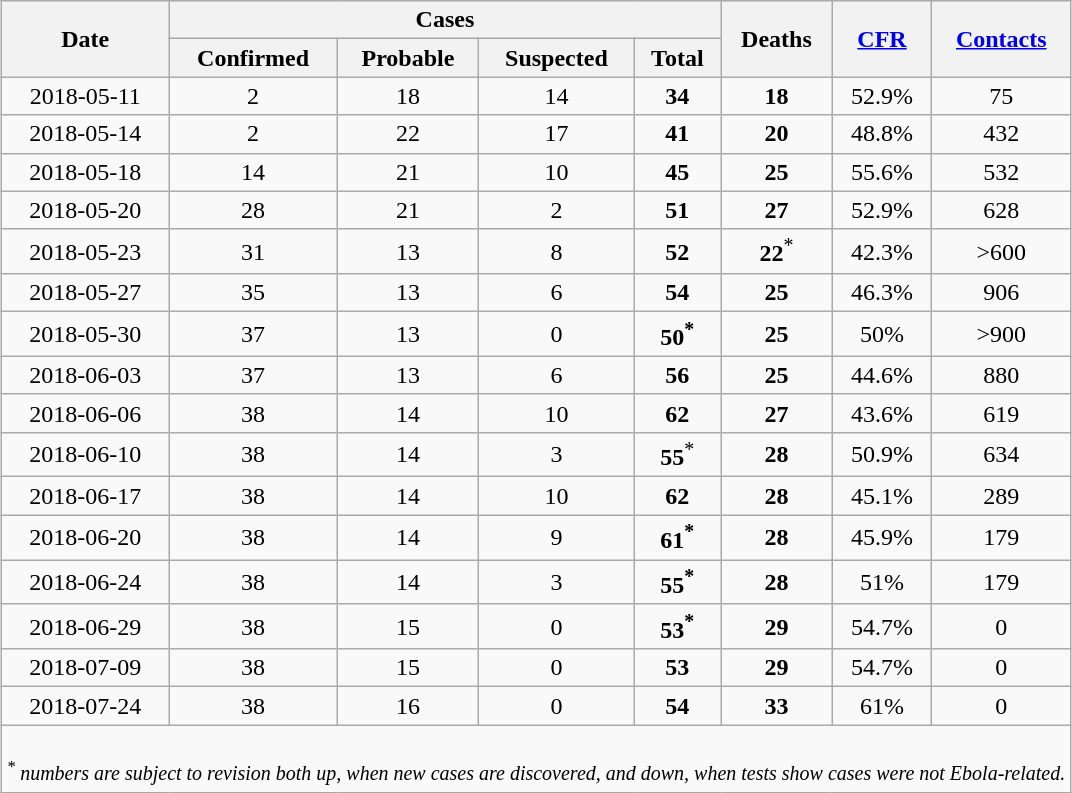<table class="wikitable" style="text-align:center; margin-left: auto; margin-right: auto; border: none;">
<tr>
<th rowspan="2">Date</th>
<th colspan="4">Cases</th>
<th rowspan="2">Deaths</th>
<th rowspan="2"><a href='#'>CFR</a></th>
<th rowspan="2"><a href='#'>Contacts</a></th>
</tr>
<tr>
<th>Confirmed</th>
<th>Probable</th>
<th>Suspected</th>
<th>Total</th>
</tr>
<tr>
<td>2018-05-11</td>
<td>2</td>
<td>18</td>
<td>14</td>
<td><strong>34</strong></td>
<td><strong>18</strong></td>
<td>52.9%</td>
<td>75</td>
</tr>
<tr>
<td>2018-05-14</td>
<td>2</td>
<td>22</td>
<td>17</td>
<td><strong>41</strong></td>
<td><strong>20</strong></td>
<td>48.8%</td>
<td>432</td>
</tr>
<tr>
<td>2018-05-18</td>
<td>14</td>
<td>21</td>
<td>10</td>
<td><strong>45</strong></td>
<td><strong>25</strong></td>
<td>55.6%</td>
<td>532</td>
</tr>
<tr>
<td>2018-05-20</td>
<td>28</td>
<td>21</td>
<td>2</td>
<td><strong>51</strong></td>
<td><strong>27</strong></td>
<td>52.9%</td>
<td>628</td>
</tr>
<tr>
<td>2018-05-23</td>
<td>31</td>
<td>13</td>
<td>8</td>
<td><strong>52</strong></td>
<td><strong>22</strong><sup>*</sup></td>
<td>42.3%</td>
<td>>600</td>
</tr>
<tr>
<td>2018-05-27</td>
<td>35</td>
<td>13</td>
<td>6</td>
<td><strong>54</strong></td>
<td><strong>25</strong></td>
<td>46.3%</td>
<td>906</td>
</tr>
<tr>
<td>2018-05-30</td>
<td>37</td>
<td>13</td>
<td>0</td>
<td><strong>50<sup>*</sup></strong></td>
<td><strong>25</strong></td>
<td>50%</td>
<td>>900</td>
</tr>
<tr>
<td>2018-06-03</td>
<td>37</td>
<td>13</td>
<td>6</td>
<td><strong>56</strong></td>
<td><strong>25</strong></td>
<td>44.6%</td>
<td>880</td>
</tr>
<tr>
<td>2018-06-06</td>
<td>38</td>
<td>14</td>
<td>10</td>
<td><strong>62</strong></td>
<td><strong>27</strong></td>
<td>43.6%</td>
<td>619</td>
</tr>
<tr>
<td>2018-06-10</td>
<td>38</td>
<td>14</td>
<td>3</td>
<td><strong>55</strong><sup>*</sup></td>
<td><strong>28</strong></td>
<td>50.9%</td>
<td>634</td>
</tr>
<tr>
<td>2018-06-17</td>
<td>38</td>
<td>14</td>
<td>10</td>
<td><strong>62</strong></td>
<td><strong>28</strong></td>
<td>45.1%</td>
<td>289</td>
</tr>
<tr>
<td>2018-06-20</td>
<td>38</td>
<td>14</td>
<td>9</td>
<td><strong>61<sup>*</sup></strong></td>
<td><strong>28</strong></td>
<td>45.9%</td>
<td>179</td>
</tr>
<tr>
<td>2018-06-24</td>
<td>38</td>
<td>14</td>
<td>3</td>
<td><strong>55<sup>*</sup></strong></td>
<td><strong>28</strong></td>
<td>51%</td>
<td>179</td>
</tr>
<tr>
<td>2018-06-29</td>
<td>38</td>
<td>15</td>
<td>0</td>
<td><strong>53<sup>*</sup></strong></td>
<td><strong>29</strong></td>
<td>54.7%</td>
<td>0</td>
</tr>
<tr>
<td>2018-07-09</td>
<td>38</td>
<td>15</td>
<td>0</td>
<td><strong>53</strong></td>
<td><strong>29</strong></td>
<td>54.7%</td>
<td>0</td>
</tr>
<tr>
<td>2018-07-24</td>
<td>38</td>
<td>16</td>
<td>0</td>
<td><strong>54</strong></td>
<td><strong>33</strong></td>
<td>61%</td>
<td>0</td>
</tr>
<tr>
<td colspan=8 align=left><br><small><em><sup>*</sup> numbers are subject to revision both up, when new cases are discovered, and down, when tests show cases were not Ebola-related.</em></small></td>
</tr>
</table>
